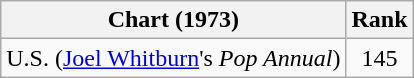<table class="wikitable">
<tr>
<th>Chart (1973)</th>
<th style="text-align:center;">Rank</th>
</tr>
<tr>
<td>U.S. (<a href='#'>Joel Whitburn</a>'s <em>Pop Annual</em>)</td>
<td style="text-align:center;">145</td>
</tr>
</table>
